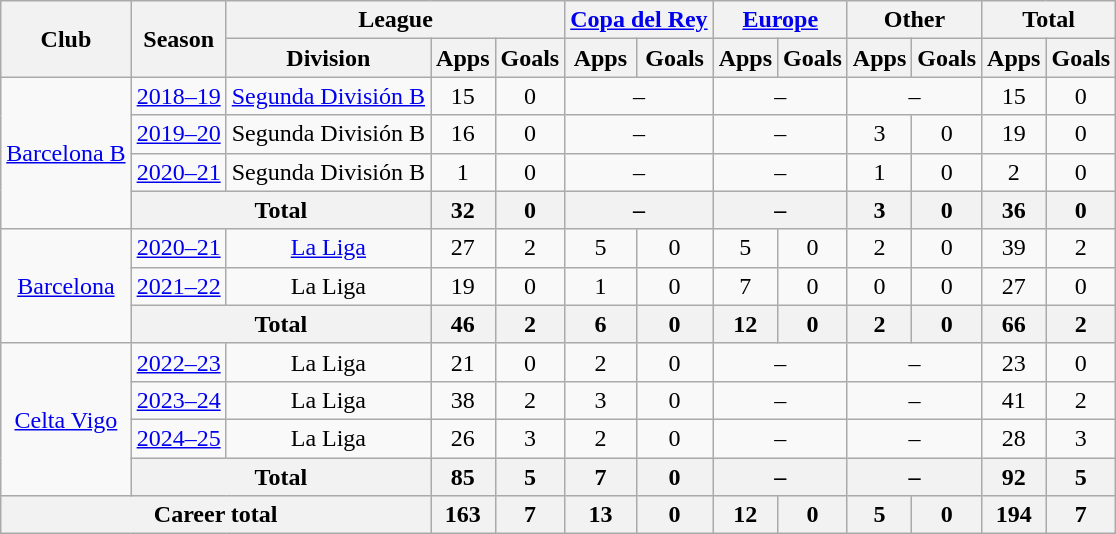<table class="wikitable" style="text-align:center">
<tr>
<th rowspan="2">Club</th>
<th rowspan="2">Season</th>
<th colspan="3">League</th>
<th colspan="2"><a href='#'>Copa del Rey</a></th>
<th colspan="2"><a href='#'>Europe</a></th>
<th colspan="2">Other</th>
<th colspan="2">Total</th>
</tr>
<tr>
<th>Division</th>
<th>Apps</th>
<th>Goals</th>
<th>Apps</th>
<th>Goals</th>
<th>Apps</th>
<th>Goals</th>
<th>Apps</th>
<th>Goals</th>
<th>Apps</th>
<th>Goals</th>
</tr>
<tr>
<td rowspan="4"><a href='#'>Barcelona B</a></td>
<td><a href='#'>2018–19</a></td>
<td><a href='#'>Segunda División B</a></td>
<td>15</td>
<td>0</td>
<td colspan="2">–</td>
<td colspan="2">–</td>
<td colspan="2">–</td>
<td>15</td>
<td>0</td>
</tr>
<tr>
<td><a href='#'>2019–20</a></td>
<td>Segunda División B</td>
<td>16</td>
<td>0</td>
<td colspan="2">–</td>
<td colspan="2">–</td>
<td>3</td>
<td>0</td>
<td>19</td>
<td>0</td>
</tr>
<tr>
<td><a href='#'>2020–21</a></td>
<td>Segunda División B</td>
<td>1</td>
<td>0</td>
<td colspan="2">–</td>
<td colspan="2">–</td>
<td>1</td>
<td>0</td>
<td>2</td>
<td>0</td>
</tr>
<tr>
<th colspan="2">Total</th>
<th>32</th>
<th>0</th>
<th colspan="2">–</th>
<th colspan="2">–</th>
<th>3</th>
<th>0</th>
<th>36</th>
<th>0</th>
</tr>
<tr>
<td rowspan="3"><a href='#'>Barcelona</a></td>
<td><a href='#'>2020–21</a></td>
<td><a href='#'>La Liga</a></td>
<td>27</td>
<td>2</td>
<td>5</td>
<td>0</td>
<td>5</td>
<td>0</td>
<td>2</td>
<td>0</td>
<td>39</td>
<td>2</td>
</tr>
<tr>
<td><a href='#'>2021–22</a></td>
<td>La Liga</td>
<td>19</td>
<td>0</td>
<td>1</td>
<td>0</td>
<td>7</td>
<td>0</td>
<td>0</td>
<td>0</td>
<td>27</td>
<td>0</td>
</tr>
<tr>
<th colspan="2">Total</th>
<th>46</th>
<th>2</th>
<th>6</th>
<th>0</th>
<th>12</th>
<th>0</th>
<th>2</th>
<th>0</th>
<th>66</th>
<th>2</th>
</tr>
<tr>
<td rowspan="4"><a href='#'>Celta Vigo</a></td>
<td><a href='#'>2022–23</a></td>
<td>La Liga</td>
<td>21</td>
<td>0</td>
<td>2</td>
<td>0</td>
<td colspan="2">–</td>
<td colspan="2">–</td>
<td>23</td>
<td>0</td>
</tr>
<tr>
<td><a href='#'>2023–24</a></td>
<td>La Liga</td>
<td>38</td>
<td>2</td>
<td>3</td>
<td>0</td>
<td colspan="2">–</td>
<td colspan="2">–</td>
<td>41</td>
<td>2</td>
</tr>
<tr>
<td><a href='#'>2024–25</a></td>
<td>La Liga</td>
<td>26</td>
<td>3</td>
<td>2</td>
<td>0</td>
<td colspan="2">–</td>
<td colspan="2">–</td>
<td>28</td>
<td>3</td>
</tr>
<tr>
<th colspan="2">Total</th>
<th>85</th>
<th>5</th>
<th>7</th>
<th>0</th>
<th colspan="2">–</th>
<th colspan="2">–</th>
<th>92</th>
<th>5</th>
</tr>
<tr>
<th colspan="3">Career total</th>
<th>163</th>
<th>7</th>
<th>13</th>
<th>0</th>
<th>12</th>
<th>0</th>
<th>5</th>
<th>0</th>
<th>194</th>
<th>7</th>
</tr>
</table>
